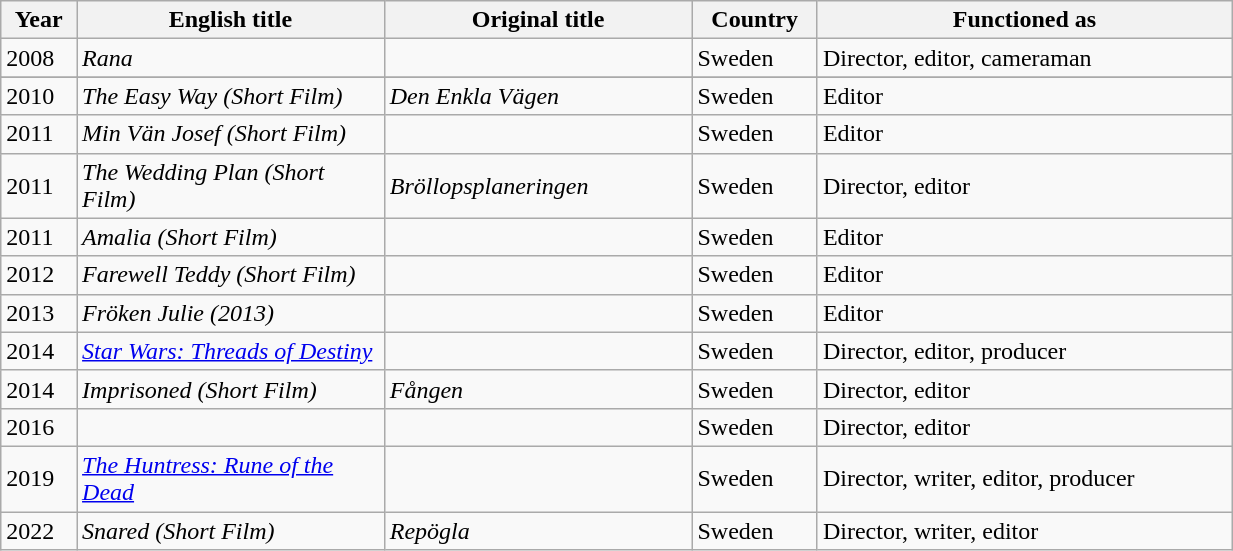<table class="wikitable" width="65%" cellpadding="5">
<tr>
<th>Year</th>
<th width="25%">English title</th>
<th width="25%">Original title</th>
<th>Country</th>
<th>Functioned as</th>
</tr>
<tr>
<td>2008</td>
<td><em>Rana</em></td>
<td></td>
<td>Sweden</td>
<td>Director, editor, cameraman</td>
</tr>
<tr>
</tr>
<tr>
<td>2010</td>
<td><em>The Easy Way (Short Film)</em></td>
<td><em>Den Enkla Vägen</em></td>
<td>Sweden</td>
<td>Editor</td>
</tr>
<tr>
<td>2011</td>
<td><em>Min Vän Josef (Short Film)</em></td>
<td></td>
<td>Sweden</td>
<td>Editor</td>
</tr>
<tr>
<td>2011</td>
<td><em>The Wedding Plan (Short Film)</em></td>
<td><em>Bröllopsplaneringen</em></td>
<td>Sweden</td>
<td>Director, editor</td>
</tr>
<tr>
<td>2011</td>
<td><em>Amalia (Short Film)</em></td>
<td></td>
<td>Sweden</td>
<td>Editor</td>
</tr>
<tr>
<td>2012</td>
<td><em>Farewell Teddy (Short Film)</em></td>
<td></td>
<td>Sweden</td>
<td>Editor</td>
</tr>
<tr>
<td>2013</td>
<td><em>Fröken Julie (2013)</em></td>
<td></td>
<td>Sweden</td>
<td>Editor</td>
</tr>
<tr>
<td>2014</td>
<td><em><a href='#'>Star Wars: Threads of Destiny</a></em></td>
<td></td>
<td>Sweden</td>
<td>Director, editor, producer</td>
</tr>
<tr>
<td>2014</td>
<td><em>Imprisoned (Short Film)</em></td>
<td><em>Fången</em></td>
<td>Sweden</td>
<td>Director, editor</td>
</tr>
<tr>
<td>2016</td>
<td><em></em></td>
<td></td>
<td>Sweden</td>
<td>Director, editor</td>
</tr>
<tr>
<td>2019</td>
<td><em><a href='#'>The Huntress: Rune of the Dead</a></em></td>
<td></td>
<td>Sweden</td>
<td>Director, writer, editor, producer</td>
</tr>
<tr>
<td>2022</td>
<td><em>Snared (Short Film)</em></td>
<td><em>Repögla</em></td>
<td>Sweden</td>
<td>Director, writer, editor</td>
</tr>
</table>
